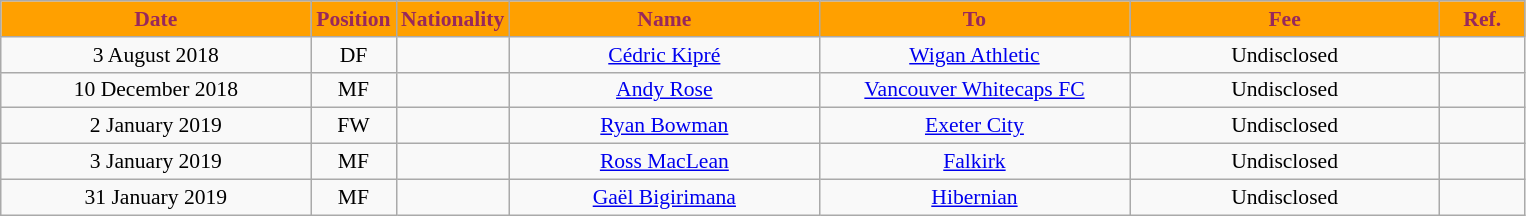<table class="wikitable"  style="text-align:center; font-size:90%; ">
<tr>
<th style="background:#ffa000; color:#98285c; width:200px;">Date</th>
<th style="background:#ffa000; color:#98285c; width:50px;">Position</th>
<th style="background:#ffa000; color:#98285c; width:50px;">Nationality</th>
<th style="background:#ffa000; color:#98285c; width:200px;">Name</th>
<th style="background:#ffa000; color:#98285c; width:200px;">To</th>
<th style="background:#ffa000; color:#98285c; width:200px;">Fee</th>
<th style="background:#ffa000; color:#98285c; width:50px;">Ref.</th>
</tr>
<tr>
<td>3 August 2018</td>
<td>DF</td>
<td></td>
<td><a href='#'>Cédric Kipré</a></td>
<td><a href='#'>Wigan Athletic</a></td>
<td>Undisclosed</td>
<td></td>
</tr>
<tr>
<td>10 December 2018</td>
<td>MF</td>
<td></td>
<td><a href='#'>Andy Rose</a></td>
<td><a href='#'>Vancouver Whitecaps FC</a></td>
<td>Undisclosed</td>
<td></td>
</tr>
<tr>
<td>2 January 2019</td>
<td>FW</td>
<td></td>
<td><a href='#'>Ryan Bowman</a></td>
<td><a href='#'>Exeter City</a></td>
<td>Undisclosed</td>
<td></td>
</tr>
<tr>
<td>3 January 2019</td>
<td>MF</td>
<td></td>
<td><a href='#'>Ross MacLean</a></td>
<td><a href='#'>Falkirk</a></td>
<td>Undisclosed</td>
<td></td>
</tr>
<tr>
<td>31 January 2019</td>
<td>MF</td>
<td></td>
<td><a href='#'>Gaël Bigirimana</a></td>
<td><a href='#'>Hibernian</a></td>
<td>Undisclosed</td>
<td></td>
</tr>
</table>
